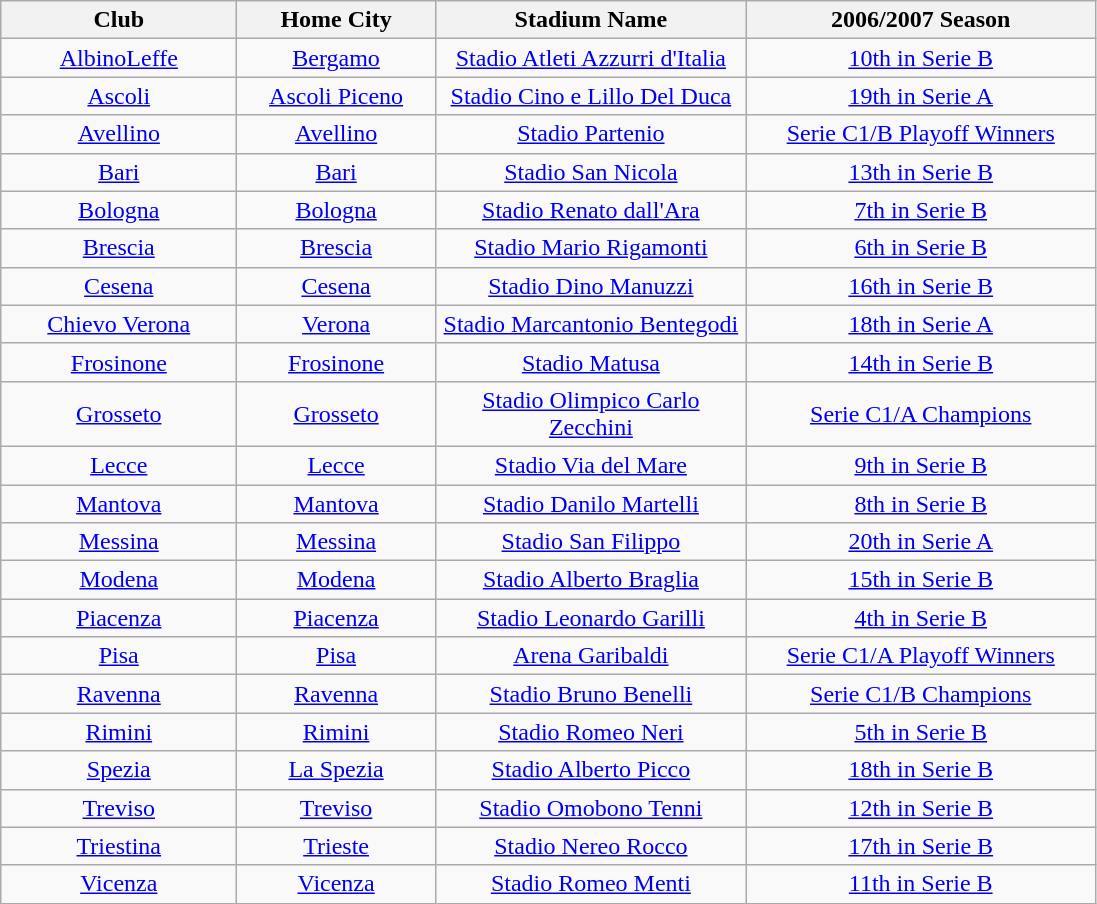<table class="wikitable" style="text-align: center;">
<tr>
<th width="150">Club</th>
<th width="125">Home City</th>
<th width="200">Stadium Name</th>
<th width="225">2006/2007 Season</th>
</tr>
<tr>
<td><a href='#'>AlbinoLeffe</a></td>
<td><a href='#'>Bergamo</a></td>
<td><a href='#'>Stadio Atleti Azzurri d'Italia</a></td>
<td><a href='#'>10th in Serie B</a></td>
</tr>
<tr>
<td><a href='#'>Ascoli</a></td>
<td><a href='#'>Ascoli Piceno</a></td>
<td><a href='#'>Stadio Cino e Lillo Del Duca</a></td>
<td><a href='#'>19th in Serie A</a></td>
</tr>
<tr>
<td><a href='#'>Avellino</a></td>
<td><a href='#'>Avellino</a></td>
<td><a href='#'>Stadio Partenio</a></td>
<td><a href='#'>Serie C1/B Playoff Winners</a></td>
</tr>
<tr>
<td><a href='#'>Bari</a></td>
<td><a href='#'>Bari</a></td>
<td><a href='#'>Stadio San Nicola</a></td>
<td><a href='#'>13th in Serie B</a></td>
</tr>
<tr>
<td><a href='#'>Bologna</a></td>
<td><a href='#'>Bologna</a></td>
<td><a href='#'>Stadio Renato dall'Ara</a></td>
<td><a href='#'>7th in Serie B</a></td>
</tr>
<tr>
<td><a href='#'>Brescia</a></td>
<td><a href='#'>Brescia</a></td>
<td><a href='#'>Stadio Mario Rigamonti</a></td>
<td><a href='#'>6th in Serie B</a></td>
</tr>
<tr>
<td><a href='#'>Cesena</a></td>
<td><a href='#'>Cesena</a></td>
<td><a href='#'>Stadio Dino Manuzzi</a></td>
<td><a href='#'>16th in Serie B</a></td>
</tr>
<tr>
<td><a href='#'>Chievo Verona</a></td>
<td><a href='#'>Verona</a></td>
<td><a href='#'>Stadio Marcantonio Bentegodi</a></td>
<td><a href='#'>18th in Serie A</a></td>
</tr>
<tr>
<td><a href='#'>Frosinone</a></td>
<td><a href='#'>Frosinone</a></td>
<td><a href='#'>Stadio Matusa</a></td>
<td><a href='#'>14th in Serie B</a></td>
</tr>
<tr>
<td><a href='#'>Grosseto</a></td>
<td><a href='#'>Grosseto</a></td>
<td><a href='#'>Stadio Olimpico Carlo Zecchini</a></td>
<td><a href='#'>Serie C1/A Champions</a></td>
</tr>
<tr>
<td><a href='#'>Lecce</a></td>
<td><a href='#'>Lecce</a></td>
<td><a href='#'>Stadio Via del Mare</a></td>
<td><a href='#'>9th in Serie B</a></td>
</tr>
<tr>
<td><a href='#'>Mantova</a></td>
<td><a href='#'>Mantova</a></td>
<td><a href='#'>Stadio Danilo Martelli</a></td>
<td><a href='#'>8th in Serie B</a></td>
</tr>
<tr>
<td><a href='#'>Messina</a></td>
<td><a href='#'>Messina</a></td>
<td><a href='#'>Stadio San Filippo</a></td>
<td><a href='#'>20th in Serie A</a></td>
</tr>
<tr>
<td><a href='#'>Modena</a></td>
<td><a href='#'>Modena</a></td>
<td><a href='#'>Stadio Alberto Braglia</a></td>
<td><a href='#'>15th in Serie B</a></td>
</tr>
<tr>
<td><a href='#'>Piacenza</a></td>
<td><a href='#'>Piacenza</a></td>
<td><a href='#'>Stadio Leonardo Garilli</a></td>
<td><a href='#'>4th in Serie B</a></td>
</tr>
<tr>
<td><a href='#'>Pisa</a></td>
<td><a href='#'>Pisa</a></td>
<td><a href='#'>Arena Garibaldi</a></td>
<td><a href='#'>Serie C1/A Playoff Winners</a></td>
</tr>
<tr>
<td><a href='#'>Ravenna</a></td>
<td><a href='#'>Ravenna</a></td>
<td><a href='#'>Stadio Bruno Benelli</a></td>
<td><a href='#'>Serie C1/B Champions</a></td>
</tr>
<tr>
<td><a href='#'>Rimini</a></td>
<td><a href='#'>Rimini</a></td>
<td><a href='#'>Stadio Romeo Neri</a></td>
<td><a href='#'>5th in Serie B</a></td>
</tr>
<tr>
<td><a href='#'>Spezia</a></td>
<td><a href='#'>La Spezia</a></td>
<td><a href='#'>Stadio Alberto Picco</a></td>
<td><a href='#'>18th in Serie B</a></td>
</tr>
<tr>
<td><a href='#'>Treviso</a></td>
<td><a href='#'>Treviso</a></td>
<td><a href='#'>Stadio Omobono Tenni</a></td>
<td><a href='#'>12th in Serie B</a></td>
</tr>
<tr>
<td><a href='#'>Triestina</a></td>
<td><a href='#'>Trieste</a></td>
<td><a href='#'>Stadio Nereo Rocco</a></td>
<td><a href='#'>17th in Serie B</a></td>
</tr>
<tr>
<td><a href='#'>Vicenza</a></td>
<td><a href='#'>Vicenza</a></td>
<td><a href='#'>Stadio Romeo Menti</a></td>
<td><a href='#'>11th in Serie B</a></td>
</tr>
</table>
